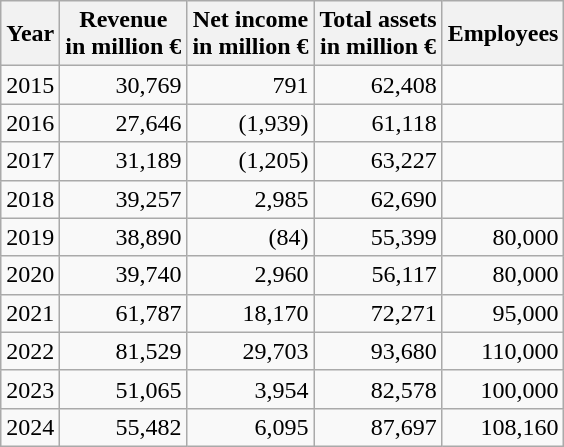<table class="wikitable float-left" style="text-align: right;">
<tr>
<th>Year</th>
<th>Revenue<br>in million €</th>
<th>Net income<br>in million €</th>
<th>Total assets<br>in million €</th>
<th>Employees</th>
</tr>
<tr>
<td>2015</td>
<td>30,769</td>
<td>791</td>
<td>62,408</td>
<td></td>
</tr>
<tr>
<td>2016</td>
<td>27,646</td>
<td>(1,939)</td>
<td>61,118</td>
<td></td>
</tr>
<tr>
<td>2017</td>
<td>31,189</td>
<td>(1,205)</td>
<td>63,227</td>
<td></td>
</tr>
<tr>
<td>2018</td>
<td>39,257</td>
<td>2,985</td>
<td>62,690</td>
<td></td>
</tr>
<tr>
<td>2019</td>
<td>38,890</td>
<td>(84)</td>
<td>55,399</td>
<td>80,000</td>
</tr>
<tr>
<td>2020</td>
<td>39,740</td>
<td>2,960</td>
<td>56,117</td>
<td>80,000</td>
</tr>
<tr>
<td>2021</td>
<td>61,787</td>
<td>18,170</td>
<td>72,271</td>
<td>95,000</td>
</tr>
<tr>
<td>2022</td>
<td>81,529</td>
<td>29,703</td>
<td>93,680</td>
<td>110,000</td>
</tr>
<tr>
<td>2023</td>
<td>51,065</td>
<td>3,954</td>
<td>82,578</td>
<td>100,000</td>
</tr>
<tr>
<td>2024</td>
<td>55,482</td>
<td>6,095</td>
<td>87,697</td>
<td>108,160</td>
</tr>
</table>
